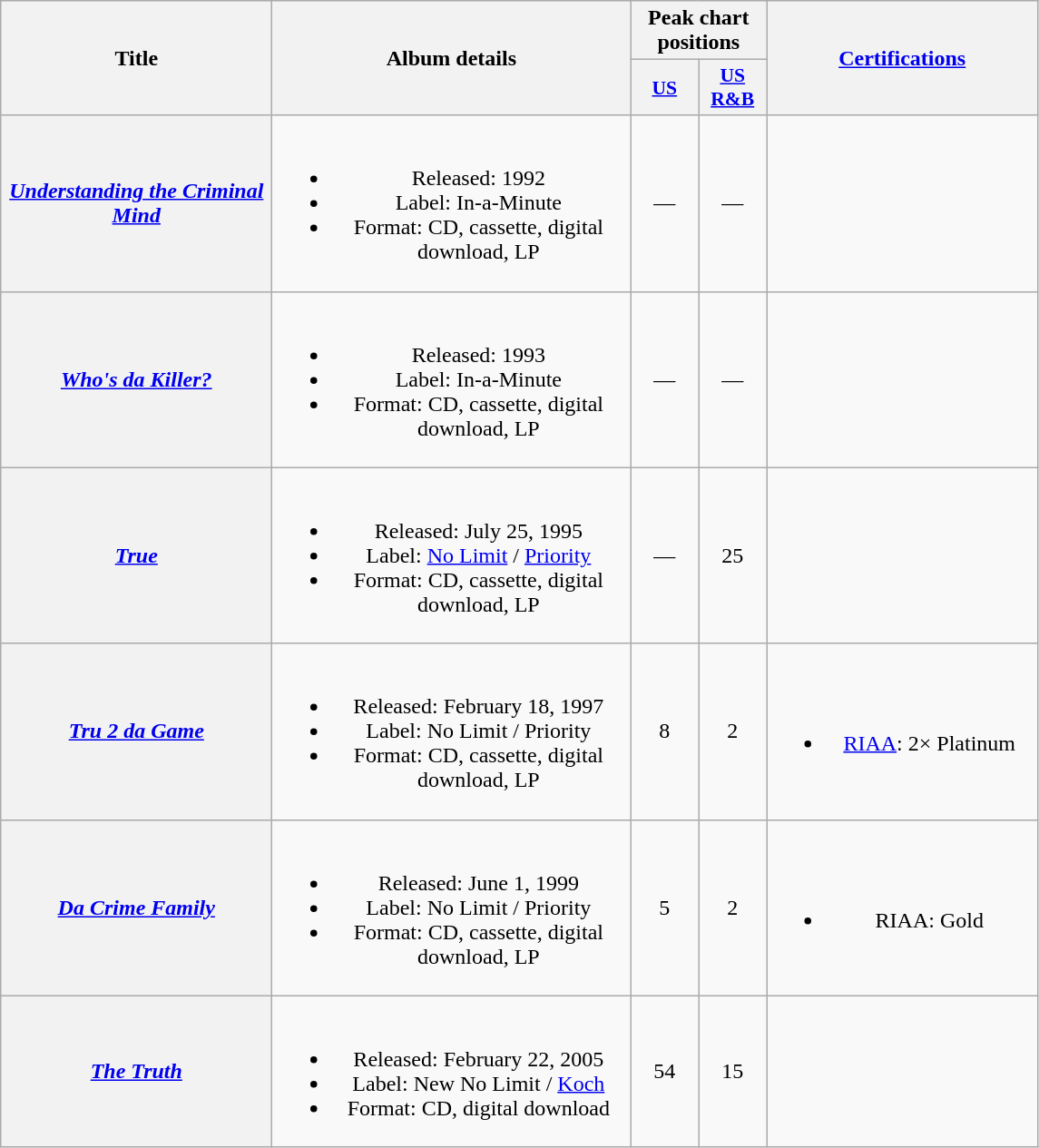<table class="wikitable plainrowheaders" style="text-align:center;">
<tr>
<th scope="col" rowspan="2" style="width:12em;">Title</th>
<th scope="col" rowspan="2" style="width:16em;">Album details</th>
<th scope="col" colspan="2">Peak chart positions</th>
<th scope="col" rowspan="2" style="width:12em;"><a href='#'>Certifications</a></th>
</tr>
<tr>
<th scope="col" style="width:3em;font-size:90%;"><a href='#'>US</a></th>
<th scope="col" style="width:3em;font-size:90%;"><a href='#'>US R&B</a></th>
</tr>
<tr>
<th scope="row"><em><a href='#'>Understanding the Criminal Mind</a></em></th>
<td><br><ul><li>Released: 1992</li><li>Label: In-a-Minute</li><li>Format: CD, cassette, digital download, LP</li></ul></td>
<td>—</td>
<td>—</td>
<td></td>
</tr>
<tr>
<th scope="row"><em><a href='#'>Who's da Killer?</a></em></th>
<td><br><ul><li>Released: 1993</li><li>Label: In-a-Minute</li><li>Format: CD, cassette, digital download, LP</li></ul></td>
<td>—</td>
<td>—</td>
<td></td>
</tr>
<tr>
<th scope="row"><em><a href='#'>True</a></em></th>
<td><br><ul><li>Released: July 25, 1995</li><li>Label: <a href='#'>No Limit</a> / <a href='#'>Priority</a></li><li>Format: CD, cassette, digital download, LP</li></ul></td>
<td>—</td>
<td>25</td>
<td></td>
</tr>
<tr>
<th scope="row"><em><a href='#'>Tru 2 da Game</a></em></th>
<td><br><ul><li>Released: February 18, 1997</li><li>Label: No Limit / Priority</li><li>Format: CD, cassette, digital download, LP</li></ul></td>
<td>8</td>
<td>2</td>
<td><br><ul><li><a href='#'>RIAA</a>:  2× Platinum</li></ul></td>
</tr>
<tr>
<th scope="row"><em><a href='#'>Da Crime Family</a></em></th>
<td><br><ul><li>Released: June 1, 1999</li><li>Label: No Limit / Priority</li><li>Format: CD, cassette, digital download, LP</li></ul></td>
<td>5</td>
<td>2</td>
<td><br><ul><li>RIAA: Gold</li></ul></td>
</tr>
<tr>
<th scope="row"><em><a href='#'>The Truth</a></em></th>
<td><br><ul><li>Released: February 22, 2005</li><li>Label: New No Limit / <a href='#'>Koch</a></li><li>Format: CD, digital download</li></ul></td>
<td>54</td>
<td>15</td>
<td></td>
</tr>
</table>
